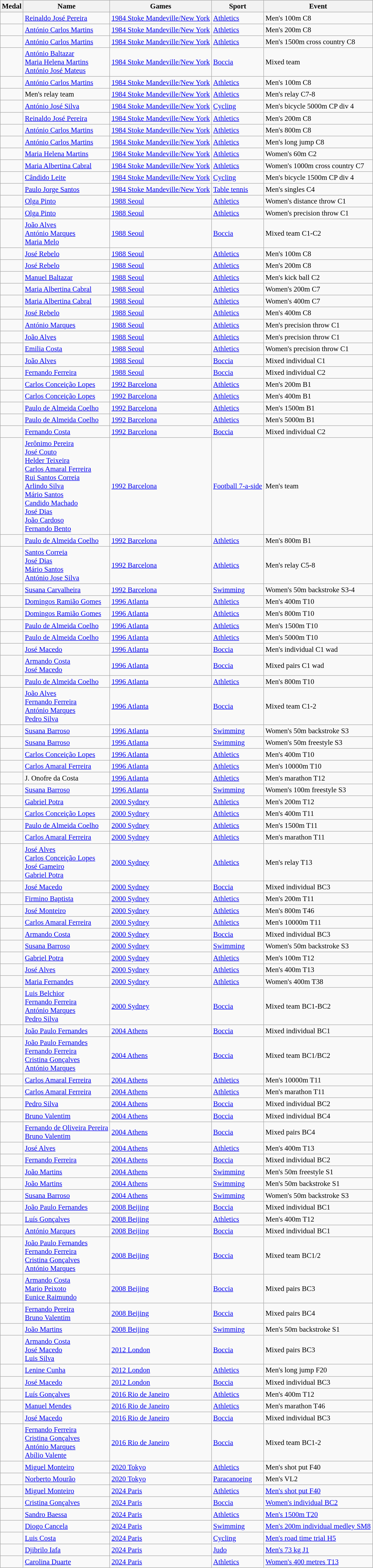<table class="wikitable sortable" style="font-size:95%">
<tr>
<th>Medal</th>
<th>Name</th>
<th>Games</th>
<th>Sport</th>
<th>Event</th>
</tr>
<tr>
<td></td>
<td><a href='#'>Reinaldo José Pereira</a></td>
<td>  <a href='#'>1984 Stoke Mandeville/New York</a></td>
<td><a href='#'>Athletics</a></td>
<td>Men's 100m C8</td>
</tr>
<tr>
<td></td>
<td><a href='#'>António Carlos Martins</a></td>
<td>  <a href='#'>1984 Stoke Mandeville/New York</a></td>
<td><a href='#'>Athletics</a></td>
<td>Men's 200m C8</td>
</tr>
<tr>
<td></td>
<td><a href='#'>António Carlos Martins</a></td>
<td>  <a href='#'>1984 Stoke Mandeville/New York</a></td>
<td><a href='#'>Athletics</a></td>
<td>Men's 1500m cross country C8</td>
</tr>
<tr>
<td></td>
<td><a href='#'>António Baltazar</a><br> <a href='#'>Maria Helena Martins</a><br> <a href='#'>António José Mateus</a></td>
<td>  <a href='#'>1984 Stoke Mandeville/New York</a></td>
<td><a href='#'>Boccia</a></td>
<td>Mixed team</td>
</tr>
<tr>
<td></td>
<td><a href='#'>António Carlos Martins</a></td>
<td>  <a href='#'>1984 Stoke Mandeville/New York</a></td>
<td><a href='#'>Athletics</a></td>
<td>Men's 100m C8</td>
</tr>
<tr>
<td></td>
<td>Men's relay team</td>
<td>  <a href='#'>1984 Stoke Mandeville/New York</a></td>
<td><a href='#'>Athletics</a></td>
<td>Men's  relay C7-8</td>
</tr>
<tr>
<td></td>
<td><a href='#'>António José Silva</a></td>
<td>  <a href='#'>1984 Stoke Mandeville/New York</a></td>
<td><a href='#'>Cycling</a></td>
<td>Men's bicycle 5000m CP div 4</td>
</tr>
<tr>
<td></td>
<td><a href='#'>Reinaldo José Pereira</a></td>
<td>  <a href='#'>1984 Stoke Mandeville/New York</a></td>
<td><a href='#'>Athletics</a></td>
<td>Men's 200m C8</td>
</tr>
<tr>
<td></td>
<td><a href='#'>António Carlos Martins</a></td>
<td>  <a href='#'>1984 Stoke Mandeville/New York</a></td>
<td><a href='#'>Athletics</a></td>
<td>Men's 800m C8</td>
</tr>
<tr>
<td></td>
<td><a href='#'>António Carlos Martins</a></td>
<td>  <a href='#'>1984 Stoke Mandeville/New York</a></td>
<td><a href='#'>Athletics</a></td>
<td>Men's long jump C8</td>
</tr>
<tr>
<td></td>
<td><a href='#'>Maria Helena Martins</a></td>
<td>  <a href='#'>1984 Stoke Mandeville/New York</a></td>
<td><a href='#'>Athletics</a></td>
<td>Women's 60m C2</td>
</tr>
<tr>
<td></td>
<td><a href='#'>Maria Albertina Cabral</a></td>
<td>  <a href='#'>1984 Stoke Mandeville/New York</a></td>
<td><a href='#'>Athletics</a></td>
<td>Women's 1000m cross country C7</td>
</tr>
<tr>
<td></td>
<td><a href='#'>Cândido Leite</a></td>
<td>  <a href='#'>1984 Stoke Mandeville/New York</a></td>
<td><a href='#'>Cycling</a></td>
<td>Men's bicycle 1500m CP div 4</td>
</tr>
<tr>
<td></td>
<td><a href='#'>Paulo Jorge Santos</a></td>
<td>  <a href='#'>1984 Stoke Mandeville/New York</a></td>
<td><a href='#'>Table tennis</a></td>
<td>Men's singles C4</td>
</tr>
<tr>
<td></td>
<td><a href='#'>Olga Pinto</a></td>
<td> <a href='#'>1988 Seoul</a></td>
<td><a href='#'>Athletics</a></td>
<td>Women's distance throw C1</td>
</tr>
<tr>
<td></td>
<td><a href='#'>Olga Pinto</a></td>
<td> <a href='#'>1988 Seoul</a></td>
<td><a href='#'>Athletics</a></td>
<td>Women's precision throw C1</td>
</tr>
<tr>
<td></td>
<td><a href='#'>João Alves</a><br> <a href='#'>António Marques</a><br> <a href='#'>Maria Melo</a></td>
<td> <a href='#'>1988 Seoul</a></td>
<td><a href='#'>Boccia</a></td>
<td>Mixed team C1-C2</td>
</tr>
<tr>
<td></td>
<td><a href='#'>José Rebelo</a></td>
<td> <a href='#'>1988 Seoul</a></td>
<td><a href='#'>Athletics</a></td>
<td>Men's 100m C8</td>
</tr>
<tr>
<td></td>
<td><a href='#'>José Rebelo</a></td>
<td> <a href='#'>1988 Seoul</a></td>
<td><a href='#'>Athletics</a></td>
<td>Men's 200m C8</td>
</tr>
<tr>
<td></td>
<td><a href='#'>Manuel Baltazar</a></td>
<td> <a href='#'>1988 Seoul</a></td>
<td><a href='#'>Athletics</a></td>
<td>Men's kick ball C2</td>
</tr>
<tr>
<td></td>
<td><a href='#'>Maria Albertina Cabral</a></td>
<td> <a href='#'>1988 Seoul</a></td>
<td><a href='#'>Athletics</a></td>
<td>Women's 200m C7</td>
</tr>
<tr>
<td></td>
<td><a href='#'>Maria Albertina Cabral</a></td>
<td> <a href='#'>1988 Seoul</a></td>
<td><a href='#'>Athletics</a></td>
<td>Women's 400m C7</td>
</tr>
<tr>
<td></td>
<td><a href='#'>José Rebelo</a></td>
<td> <a href='#'>1988 Seoul</a></td>
<td><a href='#'>Athletics</a></td>
<td>Men's 400m C8</td>
</tr>
<tr>
<td></td>
<td><a href='#'>António Marques</a></td>
<td> <a href='#'>1988 Seoul</a></td>
<td><a href='#'>Athletics</a></td>
<td>Men's precision throw C1</td>
</tr>
<tr>
<td></td>
<td><a href='#'>João Alves</a></td>
<td> <a href='#'>1988 Seoul</a></td>
<td><a href='#'>Athletics</a></td>
<td>Men's precision throw C1</td>
</tr>
<tr>
<td></td>
<td><a href='#'>Emilia Costa</a></td>
<td> <a href='#'>1988 Seoul</a></td>
<td><a href='#'>Athletics</a></td>
<td>Women's precision throw C1</td>
</tr>
<tr>
<td></td>
<td><a href='#'>João Alves</a></td>
<td> <a href='#'>1988 Seoul</a></td>
<td><a href='#'>Boccia</a></td>
<td>Mixed individual C1</td>
</tr>
<tr>
<td></td>
<td><a href='#'>Fernando Ferreira</a></td>
<td> <a href='#'>1988 Seoul</a></td>
<td><a href='#'>Boccia</a></td>
<td>Mixed individual C2</td>
</tr>
<tr>
<td></td>
<td><a href='#'>Carlos Conceição Lopes</a></td>
<td> <a href='#'>1992 Barcelona</a></td>
<td><a href='#'>Athletics</a></td>
<td>Men's 200m B1</td>
</tr>
<tr>
<td></td>
<td><a href='#'>Carlos Conceição Lopes</a></td>
<td> <a href='#'>1992 Barcelona</a></td>
<td><a href='#'>Athletics</a></td>
<td>Men's 400m B1</td>
</tr>
<tr>
<td></td>
<td><a href='#'>Paulo de Almeida Coelho</a></td>
<td> <a href='#'>1992 Barcelona</a></td>
<td><a href='#'>Athletics</a></td>
<td>Men's 1500m B1</td>
</tr>
<tr>
<td></td>
<td><a href='#'>Paulo de Almeida Coelho</a></td>
<td> <a href='#'>1992 Barcelona</a></td>
<td><a href='#'>Athletics</a></td>
<td>Men's 5000m B1</td>
</tr>
<tr>
<td></td>
<td><a href='#'>Fernando Costa</a></td>
<td> <a href='#'>1992 Barcelona</a></td>
<td><a href='#'>Boccia</a></td>
<td>Mixed individual C2</td>
</tr>
<tr>
<td></td>
<td><a href='#'>Jerônimo Pereira</a> <br><a href='#'>José Couto</a> <br><a href='#'>Helder Teixeira</a> <br><a href='#'>Carlos Amaral Ferreira</a> <br><a href='#'>Rui Santos Correia</a> <br><a href='#'>Arlindo Silva</a> <br><a href='#'>Mário Santos</a> <br><a href='#'>Candido Machado</a> <br><a href='#'>José Dias</a> <br><a href='#'>João Cardoso</a> <br><a href='#'>Fernando Bento</a></td>
<td> <a href='#'>1992 Barcelona</a></td>
<td><a href='#'>Football 7-a-side</a></td>
<td>Men's team</td>
</tr>
<tr>
<td></td>
<td><a href='#'>Paulo de Almeida Coelho</a></td>
<td> <a href='#'>1992 Barcelona</a></td>
<td><a href='#'>Athletics</a></td>
<td>Men's 800m B1</td>
</tr>
<tr>
<td></td>
<td><a href='#'>Santos Correia</a><br> <a href='#'>José Dias</a><br> <a href='#'>Mário Santos</a><br> <a href='#'>António Jose Silva</a></td>
<td> <a href='#'>1992 Barcelona</a></td>
<td><a href='#'>Athletics</a></td>
<td>Men's  relay C5-8</td>
</tr>
<tr>
<td></td>
<td><a href='#'>Susana Carvalheira</a></td>
<td> <a href='#'>1992 Barcelona</a></td>
<td><a href='#'>Swimming</a></td>
<td>Women's 50m backstroke S3-4</td>
</tr>
<tr>
<td></td>
<td><a href='#'>Domingos Ramião Gomes</a></td>
<td> <a href='#'>1996 Atlanta</a></td>
<td><a href='#'>Athletics</a></td>
<td>Men's 400m T10</td>
</tr>
<tr>
<td></td>
<td><a href='#'>Domingos Ramião Gomes</a></td>
<td> <a href='#'>1996 Atlanta</a></td>
<td><a href='#'>Athletics</a></td>
<td>Men's 800m T10</td>
</tr>
<tr>
<td></td>
<td><a href='#'>Paulo de Almeida Coelho</a></td>
<td> <a href='#'>1996 Atlanta</a></td>
<td><a href='#'>Athletics</a></td>
<td>Men's 1500m T10</td>
</tr>
<tr>
<td></td>
<td><a href='#'>Paulo de Almeida Coelho</a></td>
<td> <a href='#'>1996 Atlanta</a></td>
<td><a href='#'>Athletics</a></td>
<td>Men's 5000m T10</td>
</tr>
<tr>
<td></td>
<td><a href='#'>José Macedo</a></td>
<td> <a href='#'>1996 Atlanta</a></td>
<td><a href='#'>Boccia</a></td>
<td>Men's individual C1 wad</td>
</tr>
<tr>
<td></td>
<td><a href='#'>Armando Costa</a><br> <a href='#'>José Macedo</a></td>
<td> <a href='#'>1996 Atlanta</a></td>
<td><a href='#'>Boccia</a></td>
<td>Mixed pairs C1 wad</td>
</tr>
<tr>
<td></td>
<td><a href='#'>Paulo de Almeida Coelho</a></td>
<td> <a href='#'>1996 Atlanta</a></td>
<td><a href='#'>Athletics</a></td>
<td>Men's 800m T10</td>
</tr>
<tr>
<td></td>
<td><a href='#'>João Alves</a><br> <a href='#'>Fernando Ferreira</a><br> <a href='#'>António Marques</a><br> <a href='#'>Pedro Silva</a></td>
<td> <a href='#'>1996 Atlanta</a></td>
<td><a href='#'>Boccia</a></td>
<td>Mixed team C1-2</td>
</tr>
<tr>
<td></td>
<td><a href='#'>Susana Barroso</a></td>
<td> <a href='#'>1996 Atlanta</a></td>
<td><a href='#'>Swimming</a></td>
<td>Women's 50m backstroke S3</td>
</tr>
<tr>
<td></td>
<td><a href='#'>Susana Barroso</a></td>
<td> <a href='#'>1996 Atlanta</a></td>
<td><a href='#'>Swimming</a></td>
<td>Women's 50m freestyle S3</td>
</tr>
<tr>
<td></td>
<td><a href='#'>Carlos Conceição Lopes</a></td>
<td> <a href='#'>1996 Atlanta</a></td>
<td><a href='#'>Athletics</a></td>
<td>Men's 400m T10</td>
</tr>
<tr>
<td></td>
<td><a href='#'>Carlos Amaral Ferreira</a></td>
<td> <a href='#'>1996 Atlanta</a></td>
<td><a href='#'>Athletics</a></td>
<td>Men's 10000m T10</td>
</tr>
<tr>
<td></td>
<td>J. Onofre da Costa</td>
<td> <a href='#'>1996 Atlanta</a></td>
<td><a href='#'>Athletics</a></td>
<td>Men's marathon T12</td>
</tr>
<tr>
<td></td>
<td><a href='#'>Susana Barroso</a></td>
<td> <a href='#'>1996 Atlanta</a></td>
<td><a href='#'>Swimming</a></td>
<td>Women's 100m freestyle S3</td>
</tr>
<tr>
<td></td>
<td><a href='#'>Gabriel Potra</a></td>
<td> <a href='#'>2000 Sydney</a></td>
<td><a href='#'>Athletics</a></td>
<td>Men's 200m T12</td>
</tr>
<tr>
<td></td>
<td><a href='#'>Carlos Conceição Lopes</a></td>
<td> <a href='#'>2000 Sydney</a></td>
<td><a href='#'>Athletics</a></td>
<td>Men's 400m T11</td>
</tr>
<tr>
<td></td>
<td><a href='#'>Paulo de Almeida Coelho</a></td>
<td> <a href='#'>2000 Sydney</a></td>
<td><a href='#'>Athletics</a></td>
<td>Men's 1500m T11</td>
</tr>
<tr>
<td></td>
<td><a href='#'>Carlos Amaral Ferreira</a></td>
<td> <a href='#'>2000 Sydney</a></td>
<td><a href='#'>Athletics</a></td>
<td>Men's marathon T11</td>
</tr>
<tr>
<td></td>
<td><a href='#'>José Alves</a><br> <a href='#'>Carlos Conceição Lopes</a><br> <a href='#'>José Gameiro</a><br> <a href='#'>Gabriel Potra</a></td>
<td> <a href='#'>2000 Sydney</a></td>
<td><a href='#'>Athletics</a></td>
<td>Men's  relay T13</td>
</tr>
<tr>
<td></td>
<td><a href='#'>José Macedo</a></td>
<td> <a href='#'>2000 Sydney</a></td>
<td><a href='#'>Boccia</a></td>
<td>Mixed individual BC3</td>
</tr>
<tr>
<td></td>
<td><a href='#'>Firmino Baptista</a></td>
<td> <a href='#'>2000 Sydney</a></td>
<td><a href='#'>Athletics</a></td>
<td>Men's 200m T11</td>
</tr>
<tr>
<td></td>
<td><a href='#'>José Monteiro</a></td>
<td> <a href='#'>2000 Sydney</a></td>
<td><a href='#'>Athletics</a></td>
<td>Men's 800m T46</td>
</tr>
<tr>
<td></td>
<td><a href='#'>Carlos Amaral Ferreira</a></td>
<td> <a href='#'>2000 Sydney</a></td>
<td><a href='#'>Athletics</a></td>
<td>Men's 10000m T11</td>
</tr>
<tr>
<td></td>
<td><a href='#'>Armando Costa</a></td>
<td> <a href='#'>2000 Sydney</a></td>
<td><a href='#'>Boccia</a></td>
<td>Mixed individual BC3</td>
</tr>
<tr>
<td></td>
<td><a href='#'>Susana Barroso</a></td>
<td> <a href='#'>2000 Sydney</a></td>
<td><a href='#'>Swimming</a></td>
<td>Women's 50m backstroke S3</td>
</tr>
<tr>
<td></td>
<td><a href='#'>Gabriel Potra</a></td>
<td> <a href='#'>2000 Sydney</a></td>
<td><a href='#'>Athletics</a></td>
<td>Men's 100m T12</td>
</tr>
<tr>
<td></td>
<td><a href='#'>José Alves</a></td>
<td> <a href='#'>2000 Sydney</a></td>
<td><a href='#'>Athletics</a></td>
<td>Men's 400m T13</td>
</tr>
<tr>
<td></td>
<td><a href='#'>Maria Fernandes</a></td>
<td> <a href='#'>2000 Sydney</a></td>
<td><a href='#'>Athletics</a></td>
<td>Women's 400m T38</td>
</tr>
<tr>
<td></td>
<td><a href='#'>Luis Belchior</a><br> <a href='#'>Fernando Ferreira</a><br> <a href='#'>António Marques</a><br> <a href='#'>Pedro Silva</a></td>
<td> <a href='#'>2000 Sydney</a></td>
<td><a href='#'>Boccia</a></td>
<td>Mixed team BC1-BC2</td>
</tr>
<tr>
<td></td>
<td><a href='#'>João Paulo Fernandes</a></td>
<td> <a href='#'>2004 Athens</a></td>
<td><a href='#'>Boccia</a></td>
<td>Mixed individual BC1</td>
</tr>
<tr>
<td></td>
<td><a href='#'>João Paulo Fernandes</a><br> <a href='#'>Fernando Ferreira</a><br> <a href='#'>Cristina Gonçalves</a><br> <a href='#'>António Marques</a></td>
<td> <a href='#'>2004 Athens</a></td>
<td><a href='#'>Boccia</a></td>
<td>Mixed team BC1/BC2</td>
</tr>
<tr>
<td></td>
<td><a href='#'>Carlos Amaral Ferreira</a></td>
<td> <a href='#'>2004 Athens</a></td>
<td><a href='#'>Athletics</a></td>
<td>Men's 10000m T11</td>
</tr>
<tr>
<td></td>
<td><a href='#'>Carlos Amaral Ferreira</a></td>
<td> <a href='#'>2004 Athens</a></td>
<td><a href='#'>Athletics</a></td>
<td>Men's marathon T11</td>
</tr>
<tr>
<td></td>
<td><a href='#'>Pedro Silva</a></td>
<td> <a href='#'>2004 Athens</a></td>
<td><a href='#'>Boccia</a></td>
<td>Mixed individual BC2</td>
</tr>
<tr>
<td></td>
<td><a href='#'>Bruno Valentim</a></td>
<td> <a href='#'>2004 Athens</a></td>
<td><a href='#'>Boccia</a></td>
<td>Mixed individual BC4</td>
</tr>
<tr>
<td></td>
<td><a href='#'>Fernando de Oliveira Pereira</a><br> <a href='#'>Bruno Valentim</a></td>
<td> <a href='#'>2004 Athens</a></td>
<td><a href='#'>Boccia</a></td>
<td>Mixed pairs BC4</td>
</tr>
<tr>
<td></td>
<td><a href='#'>José Alves</a></td>
<td> <a href='#'>2004 Athens</a></td>
<td><a href='#'>Athletics</a></td>
<td>Men's 400m T13</td>
</tr>
<tr>
<td></td>
<td><a href='#'>Fernando Ferreira</a></td>
<td> <a href='#'>2004 Athens</a></td>
<td><a href='#'>Boccia</a></td>
<td>Mixed individual BC2</td>
</tr>
<tr>
<td></td>
<td><a href='#'>João Martins</a></td>
<td> <a href='#'>2004 Athens</a></td>
<td><a href='#'>Swimming</a></td>
<td>Men's 50m freestyle S1</td>
</tr>
<tr>
<td></td>
<td><a href='#'>João Martins</a></td>
<td> <a href='#'>2004 Athens</a></td>
<td><a href='#'>Swimming</a></td>
<td>Men's 50m backstroke S1</td>
</tr>
<tr>
<td></td>
<td><a href='#'>Susana Barroso</a></td>
<td> <a href='#'>2004 Athens</a></td>
<td><a href='#'>Swimming</a></td>
<td>Women's 50m backstroke S3</td>
</tr>
<tr>
<td></td>
<td><a href='#'>João Paulo Fernandes</a></td>
<td> <a href='#'>2008 Beijing</a></td>
<td><a href='#'>Boccia</a></td>
<td>Mixed individual BC1</td>
</tr>
<tr>
<td></td>
<td><a href='#'>Luís Gonçalves</a></td>
<td> <a href='#'>2008 Beijing</a></td>
<td><a href='#'>Athletics</a></td>
<td>Men's 400m T12</td>
</tr>
<tr>
<td></td>
<td><a href='#'>António Marques</a></td>
<td> <a href='#'>2008 Beijing</a></td>
<td><a href='#'>Boccia</a></td>
<td>Mixed individual BC1</td>
</tr>
<tr>
<td></td>
<td><a href='#'>João Paulo Fernandes</a><br> <a href='#'>Fernando Ferreira</a><br> <a href='#'>Cristina Gonçalves</a><br> <a href='#'>António Marques</a></td>
<td> <a href='#'>2008 Beijing</a></td>
<td><a href='#'>Boccia</a></td>
<td>Mixed team BC1/2</td>
</tr>
<tr>
<td></td>
<td><a href='#'>Armando Costa</a><br> <a href='#'>Mario Peixoto</a><br> <a href='#'>Eunice Raimundo</a></td>
<td> <a href='#'>2008 Beijing</a></td>
<td><a href='#'>Boccia</a></td>
<td>Mixed pairs BC3</td>
</tr>
<tr>
<td></td>
<td><a href='#'>Fernando Pereira</a><br> <a href='#'>Bruno Valentim</a></td>
<td> <a href='#'>2008 Beijing</a></td>
<td><a href='#'>Boccia</a></td>
<td>Mixed pairs BC4</td>
</tr>
<tr>
<td></td>
<td><a href='#'>João Martins</a></td>
<td> <a href='#'>2008 Beijing</a></td>
<td><a href='#'>Swimming</a></td>
<td>Men's 50m backstroke S1</td>
</tr>
<tr>
<td></td>
<td><a href='#'>Armando Costa</a><br> <a href='#'>José Macedo</a><br> <a href='#'>Luis Silva</a></td>
<td> <a href='#'>2012 London</a></td>
<td><a href='#'>Boccia</a></td>
<td>Mixed pairs BC3</td>
</tr>
<tr>
<td></td>
<td><a href='#'>Lenine Cunha</a></td>
<td> <a href='#'>2012 London</a></td>
<td><a href='#'>Athletics</a></td>
<td>Men's long jump F20</td>
</tr>
<tr>
<td></td>
<td><a href='#'>José Macedo</a></td>
<td> <a href='#'>2012 London</a></td>
<td><a href='#'>Boccia</a></td>
<td>Mixed individual BC3</td>
</tr>
<tr>
<td></td>
<td><a href='#'>Luís Gonçalves</a></td>
<td> <a href='#'>2016 Rio de Janeiro</a></td>
<td><a href='#'>Athletics</a></td>
<td>Men's 400m T12</td>
</tr>
<tr>
<td></td>
<td><a href='#'>Manuel Mendes</a></td>
<td> <a href='#'>2016 Rio de Janeiro</a></td>
<td><a href='#'>Athletics</a></td>
<td>Men's marathon T46</td>
</tr>
<tr>
<td></td>
<td><a href='#'>José Macedo</a></td>
<td> <a href='#'>2016 Rio de Janeiro</a></td>
<td><a href='#'>Boccia</a></td>
<td>Mixed individual BC3</td>
</tr>
<tr>
<td></td>
<td><a href='#'>Fernando Ferreira</a><br> <a href='#'>Cristina Gonçalves</a><br> <a href='#'>António Marques</a><br> <a href='#'>Abílio Valente</a></td>
<td> <a href='#'>2016 Rio de Janeiro</a></td>
<td><a href='#'>Boccia</a></td>
<td>Mixed team BC1-2</td>
</tr>
<tr>
<td></td>
<td><a href='#'>Miguel Monteiro</a></td>
<td> <a href='#'>2020 Tokyo</a></td>
<td><a href='#'>Athletics</a></td>
<td>Men's shot put F40</td>
</tr>
<tr>
<td></td>
<td><a href='#'>Norberto Mourão</a></td>
<td> <a href='#'>2020 Tokyo</a></td>
<td><a href='#'>Paracanoeing</a></td>
<td>Men's VL2</td>
</tr>
<tr>
<td></td>
<td><a href='#'>Miguel Monteiro</a></td>
<td> <a href='#'>2024 Paris</a></td>
<td><a href='#'>Athletics</a></td>
<td><a href='#'>Men's shot put F40</a></td>
</tr>
<tr>
<td></td>
<td><a href='#'>Cristina Gonçalves</a></td>
<td> <a href='#'>2024 Paris</a></td>
<td><a href='#'>Boccia</a></td>
<td><a href='#'>Women's individual BC2</a></td>
</tr>
<tr>
<td></td>
<td><a href='#'>Sandro Baessa</a></td>
<td> <a href='#'>2024 Paris</a></td>
<td><a href='#'>Athletics</a></td>
<td><a href='#'>Men's 1500m T20</a></td>
</tr>
<tr>
<td></td>
<td><a href='#'>Diogo Cancela</a></td>
<td> <a href='#'>2024 Paris</a></td>
<td><a href='#'>Swimming</a></td>
<td><a href='#'>Men's 200m individual medley SM8</a></td>
</tr>
<tr>
<td></td>
<td><a href='#'>Luis Costa</a></td>
<td> <a href='#'>2024 Paris</a></td>
<td><a href='#'>Cycling</a></td>
<td><a href='#'>Men's road time trial H5</a></td>
</tr>
<tr>
<td></td>
<td><a href='#'>Djibrilo Iafa</a></td>
<td> <a href='#'>2024 Paris</a></td>
<td><a href='#'>Judo</a></td>
<td><a href='#'>Men's 73 kg J1</a></td>
</tr>
<tr>
<td></td>
<td><a href='#'>Carolina Duarte</a></td>
<td> <a href='#'>2024 Paris</a></td>
<td><a href='#'>Athletics</a></td>
<td><a href='#'>Women's 400 metres T13</a></td>
</tr>
</table>
